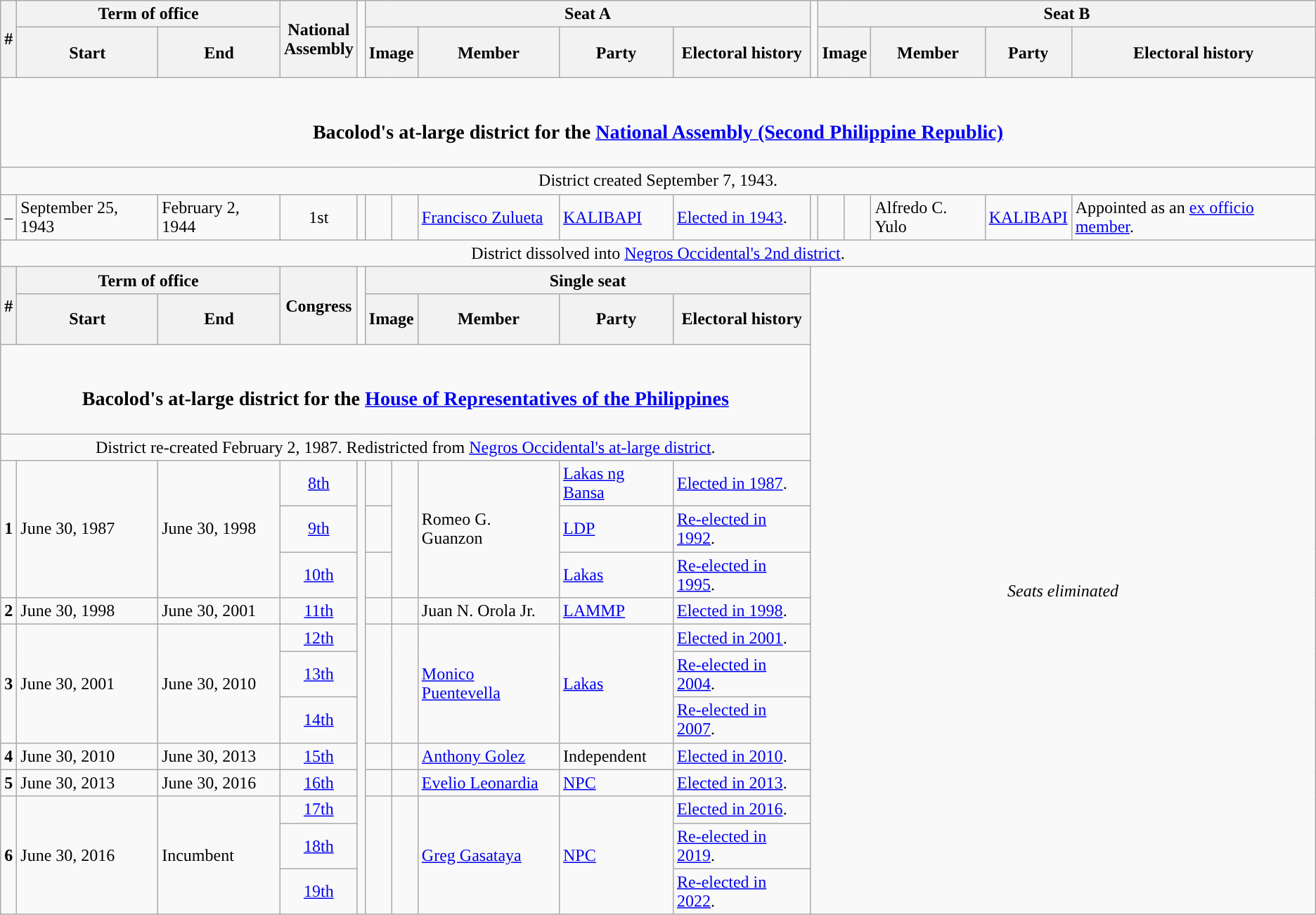<table class=wikitable>
<tr>
<th rowspan=2>#</th>
<th colspan=2>Term of office</th>
<th rowspan=2>National<br>Assembly</th>
<td rowspan=2></td>
<th colspan=5>Seat A</th>
<td rowspan=2></td>
<th colspan=5>Seat B</th>
</tr>
<tr style="height:3em">
<th>Start</th>
<th>End</th>
<th colspan="2" style="text-align:center;">Image</th>
<th>Member</th>
<th>Party</th>
<th>Electoral history</th>
<th colspan="2" style="text-align:center;">Image</th>
<th>Member</th>
<th>Party</th>
<th>Electoral history</th>
</tr>
<tr>
<td colspan="16" style="text-align:center;"><br><h3>Bacolod's at-large district for the <a href='#'>National Assembly (Second Philippine Republic)</a></h3></td>
</tr>
<tr>
<td colspan="16" style="text-align:center;">District created September 7, 1943.</td>
</tr>
<tr>
<td style="text-align:center;">–</td>
<td>September 25, 1943</td>
<td>February 2, 1944</td>
<td style="text-align:center;">1st</td>
<td></td>
<td style="color:inherit;background:"></td>
<td></td>
<td><a href='#'>Francisco Zulueta</a></td>
<td><a href='#'>KALIBAPI</a></td>
<td><a href='#'>Elected in 1943</a>.</td>
<td></td>
<td style="color:inherit;background:"></td>
<td></td>
<td>Alfredo C. Yulo</td>
<td><a href='#'>KALIBAPI</a></td>
<td>Appointed as an <a href='#'>ex officio member</a>.</td>
</tr>
<tr>
<td colspan="16" style="text-align:center;">District dissolved into <a href='#'>Negros Occidental's 2nd district</a>.</td>
</tr>
<tr>
<th rowspan=2>#</th>
<th colspan=2>Term of office</th>
<th rowspan=2>Congress</th>
<td rowspan=2></td>
<th colspan=5>Single seat</th>
<td rowspan=99 colspan=7 style="text-align:center;"><em>Seats eliminated</em></td>
</tr>
<tr style="height:3em">
<th>Start</th>
<th>End</th>
<th colspan="2" style="text-align:center;">Image</th>
<th>Member</th>
<th>Party</th>
<th>Electoral history</th>
</tr>
<tr>
<td colspan="10" style="text-align:center;"><br><h3>Bacolod's at-large district for the <a href='#'>House of Representatives of the Philippines</a></h3></td>
</tr>
<tr>
<td colspan="10" style="text-align:center;">District re-created February 2, 1987. Redistricted from <a href='#'>Negros Occidental's at-large district</a>.</td>
</tr>
<tr>
<td rowspan="3" style="text-align:center;"><strong>1</strong></td>
<td rowspan="3">June 30, 1987</td>
<td rowspan="3">June 30, 1998</td>
<td style="text-align:center;"><a href='#'>8th</a></td>
<td rowspan="99"></td>
<td style="color:inherit;background:"></td>
<td rowspan="3"></td>
<td rowspan="3">Romeo G. Guanzon</td>
<td><a href='#'>Lakas ng Bansa</a></td>
<td><a href='#'>Elected in 1987</a>.</td>
</tr>
<tr>
<td style="text-align:center;"><a href='#'>9th</a></td>
<td style="color:inherit;background:"></td>
<td><a href='#'>LDP</a></td>
<td><a href='#'>Re-elected in 1992</a>.</td>
</tr>
<tr>
<td style="text-align:center;"><a href='#'>10th</a></td>
<td style="color:inherit;background:"></td>
<td><a href='#'>Lakas</a></td>
<td><a href='#'>Re-elected in 1995</a>.</td>
</tr>
<tr>
<td style="text-align:center;"><strong>2</strong></td>
<td>June 30, 1998</td>
<td>June 30, 2001</td>
<td style="text-align:center;"><a href='#'>11th</a></td>
<td style="color:inherit;background:"></td>
<td></td>
<td>Juan N. Orola Jr.</td>
<td><a href='#'>LAMMP</a></td>
<td><a href='#'>Elected in 1998</a>.</td>
</tr>
<tr>
<td rowspan="3" style="text-align:center;"><strong>3</strong></td>
<td rowspan="3">June 30, 2001</td>
<td rowspan="3">June 30, 2010</td>
<td style="text-align:center;"><a href='#'>12th</a></td>
<td rowspan="3" style="color:inherit;background:"></td>
<td rowspan="3"></td>
<td rowspan="3"><a href='#'>Monico Puentevella</a></td>
<td rowspan="3"><a href='#'>Lakas</a></td>
<td><a href='#'>Elected in 2001</a>.</td>
</tr>
<tr>
<td style="text-align:center;"><a href='#'>13th</a></td>
<td><a href='#'>Re-elected in 2004</a>.</td>
</tr>
<tr>
<td style="text-align:center;"><a href='#'>14th</a></td>
<td><a href='#'>Re-elected in 2007</a>.</td>
</tr>
<tr>
<td style="text-align:center;"><strong>4</strong></td>
<td>June 30, 2010</td>
<td>June 30, 2013</td>
<td style="text-align:center;"><a href='#'>15th</a></td>
<td style="color:inherit;background:"></td>
<td></td>
<td><a href='#'>Anthony Golez</a></td>
<td>Independent</td>
<td><a href='#'>Elected in 2010</a>.</td>
</tr>
<tr>
<td style="text-align:center;"><strong>5</strong></td>
<td>June 30, 2013</td>
<td>June 30, 2016</td>
<td style="text-align:center;"><a href='#'>16th</a></td>
<td style="color:inherit;background:"></td>
<td></td>
<td><a href='#'>Evelio Leonardia</a></td>
<td><a href='#'>NPC</a></td>
<td><a href='#'>Elected in 2013</a>.</td>
</tr>
<tr>
<td rowspan="3" style="text-align:center;"><strong>6</strong></td>
<td rowspan="3">June 30, 2016</td>
<td rowspan="3">Incumbent</td>
<td style="text-align:center;"><a href='#'>17th</a></td>
<td rowspan="3" style="color:inherit;background:"></td>
<td rowspan="3"></td>
<td rowspan="3"><a href='#'>Greg Gasataya</a></td>
<td rowspan="3"><a href='#'>NPC</a></td>
<td><a href='#'>Elected in 2016</a>.</td>
</tr>
<tr>
<td style="text-align:center;"><a href='#'>18th</a></td>
<td><a href='#'>Re-elected in 2019</a>.</td>
</tr>
<tr>
<td style="text-align:center;"><a href='#'>19th</a></td>
<td><a href='#'>Re-elected in 2022</a>.</td>
</tr>
</table>
